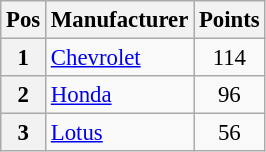<table class="wikitable" style="font-size: 95%;">
<tr>
<th>Pos</th>
<th>Manufacturer</th>
<th>Points</th>
</tr>
<tr>
<th>1</th>
<td> <a href='#'>Chevrolet</a></td>
<td style="text-align:center;">114</td>
</tr>
<tr>
<th>2</th>
<td> <a href='#'>Honda</a></td>
<td style="text-align:center;">96</td>
</tr>
<tr>
<th>3</th>
<td> <a href='#'>Lotus</a></td>
<td style="text-align:center;">56</td>
</tr>
</table>
